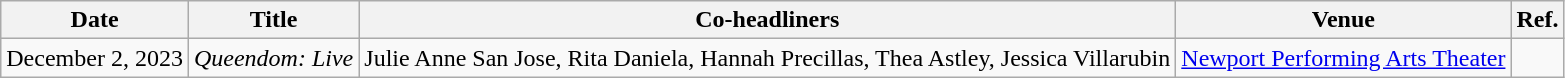<table class="wikitable">
<tr>
<th>Date</th>
<th>Title</th>
<th><strong>Co-headliners</strong></th>
<th>Venue</th>
<th>Ref.</th>
</tr>
<tr>
<td>December 2, 2023</td>
<td><em>Queendom: Live</em></td>
<td>Julie Anne San Jose, Rita Daniela, Hannah Precillas, Thea Astley, Jessica Villarubin</td>
<td><a href='#'>Newport Performing Arts Theater</a></td>
<td></td>
</tr>
</table>
